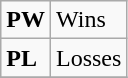<table class="wikitable">
<tr>
<td><strong>PW</strong></td>
<td>Wins</td>
</tr>
<tr>
<td><strong>PL</strong></td>
<td>Losses</td>
</tr>
<tr>
</tr>
</table>
